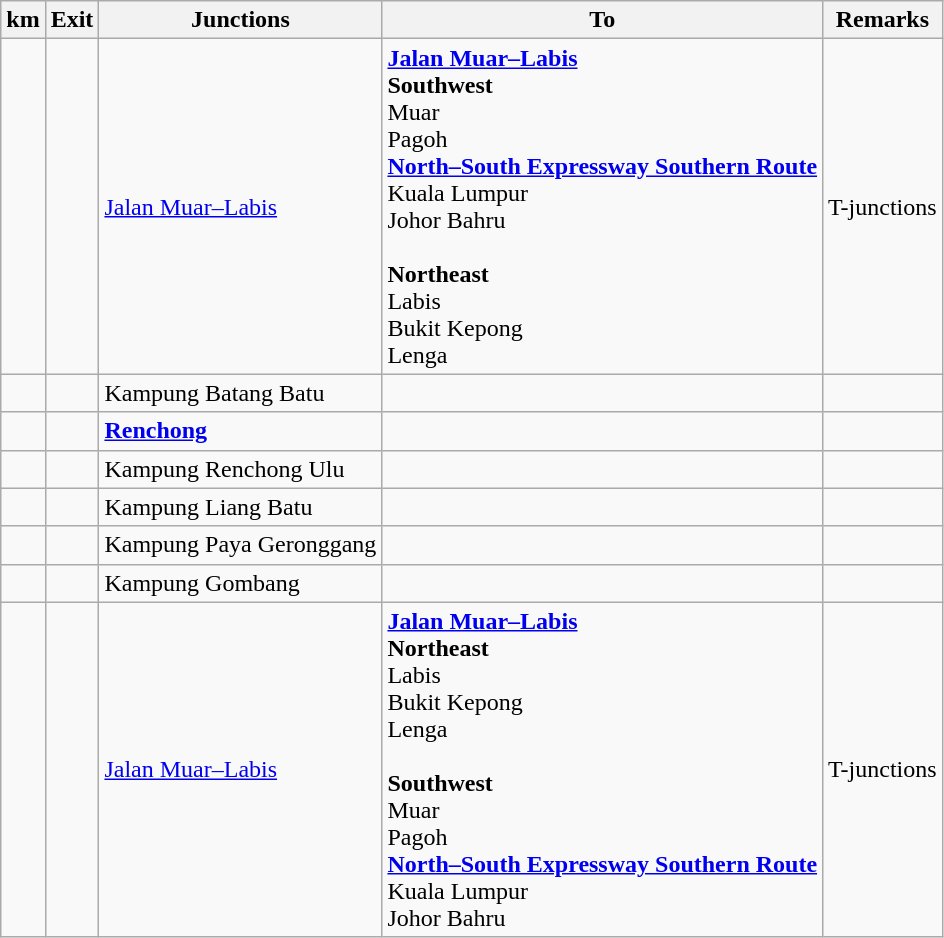<table class="wikitable">
<tr>
<th>km</th>
<th>Exit</th>
<th>Junctions</th>
<th>To</th>
<th>Remarks</th>
</tr>
<tr>
<td></td>
<td></td>
<td><a href='#'>Jalan Muar–Labis</a></td>
<td> <strong><a href='#'>Jalan Muar–Labis</a></strong><br><strong>Southwest</strong><br>Muar<br>Pagoh<br>  <strong><a href='#'>North–South Expressway Southern Route</a></strong><br>Kuala Lumpur<br>Johor Bahru<br><br><strong>Northeast</strong><br>Labis<br>Bukit Kepong<br>Lenga</td>
<td>T-junctions</td>
</tr>
<tr>
<td></td>
<td></td>
<td>Kampung Batang Batu</td>
<td></td>
<td></td>
</tr>
<tr>
<td></td>
<td></td>
<td><strong><a href='#'>Renchong</a></strong></td>
<td></td>
<td></td>
</tr>
<tr>
<td></td>
<td></td>
<td>Kampung Renchong Ulu</td>
<td></td>
<td></td>
</tr>
<tr>
<td></td>
<td></td>
<td>Kampung Liang Batu</td>
<td></td>
<td></td>
</tr>
<tr>
<td></td>
<td></td>
<td>Kampung Paya Geronggang</td>
<td></td>
<td></td>
</tr>
<tr>
<td></td>
<td></td>
<td>Kampung Gombang</td>
<td></td>
<td></td>
</tr>
<tr>
<td></td>
<td></td>
<td><a href='#'>Jalan Muar–Labis</a></td>
<td> <strong><a href='#'>Jalan Muar–Labis</a></strong><br><strong>Northeast</strong><br>Labis<br>Bukit Kepong<br>Lenga<br><br><strong>Southwest</strong><br>Muar<br>Pagoh<br>  <strong><a href='#'>North–South Expressway Southern Route</a></strong><br>Kuala Lumpur<br>Johor Bahru</td>
<td>T-junctions</td>
</tr>
</table>
